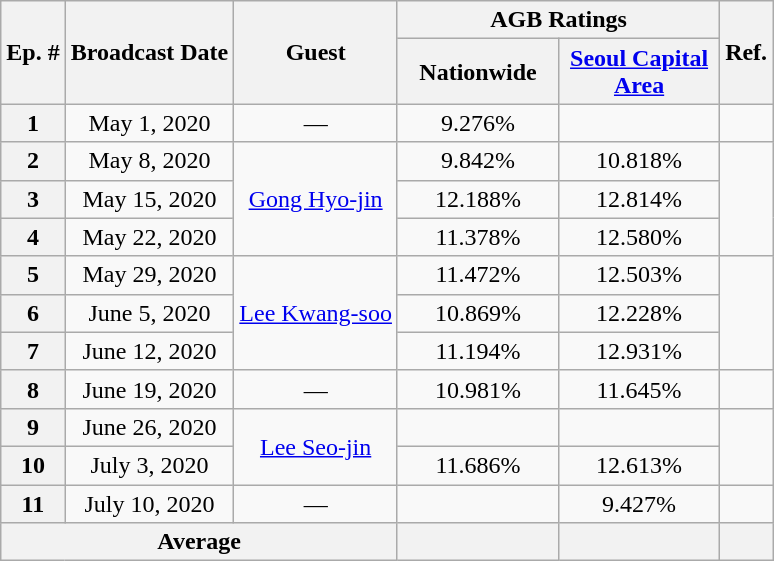<table class="wikitable" style="text-align:center;">
<tr>
<th rowspan=2>Ep. #</th>
<th rowspan="2">Broadcast Date</th>
<th class="unsortable" rowspan=2>Guest</th>
<th colspan=2>AGB Ratings</th>
<th rowspan="2">Ref.</th>
</tr>
<tr>
<th width=100>Nationwide</th>
<th width=100><a href='#'>Seoul Capital Area</a></th>
</tr>
<tr>
<th>1</th>
<td>May 1, 2020</td>
<td>—</td>
<td>9.276%</td>
<td></td>
<td></td>
</tr>
<tr>
<th>2</th>
<td>May 8, 2020</td>
<td rowspan=3><a href='#'>Gong Hyo-jin</a></td>
<td>9.842%</td>
<td>10.818%</td>
<td rowspan=3></td>
</tr>
<tr>
<th>3</th>
<td>May 15, 2020</td>
<td>12.188%</td>
<td>12.814%</td>
</tr>
<tr>
<th>4</th>
<td>May 22, 2020</td>
<td>11.378%</td>
<td>12.580%</td>
</tr>
<tr>
<th>5</th>
<td>May 29, 2020</td>
<td rowspan=3><a href='#'>Lee Kwang-soo</a></td>
<td>11.472%</td>
<td>12.503%</td>
<td rowspan=3></td>
</tr>
<tr>
<th>6</th>
<td>June 5, 2020</td>
<td>10.869%</td>
<td>12.228%</td>
</tr>
<tr>
<th>7</th>
<td>June 12, 2020</td>
<td>11.194%</td>
<td>12.931%</td>
</tr>
<tr>
<th>8</th>
<td>June 19, 2020</td>
<td>—</td>
<td>10.981%</td>
<td>11.645%</td>
<td></td>
</tr>
<tr>
<th>9</th>
<td>June 26, 2020</td>
<td rowspan=2><a href='#'>Lee Seo-jin</a></td>
<td></td>
<td></td>
<td rowspan=2></td>
</tr>
<tr>
<th>10</th>
<td>July 3, 2020</td>
<td>11.686%</td>
<td>12.613%</td>
</tr>
<tr>
<th>11</th>
<td>July 10, 2020</td>
<td>—</td>
<td></td>
<td>9.427%</td>
<td></td>
</tr>
<tr>
<th colspan="3">Average</th>
<th></th>
<th></th>
<th></th>
</tr>
</table>
